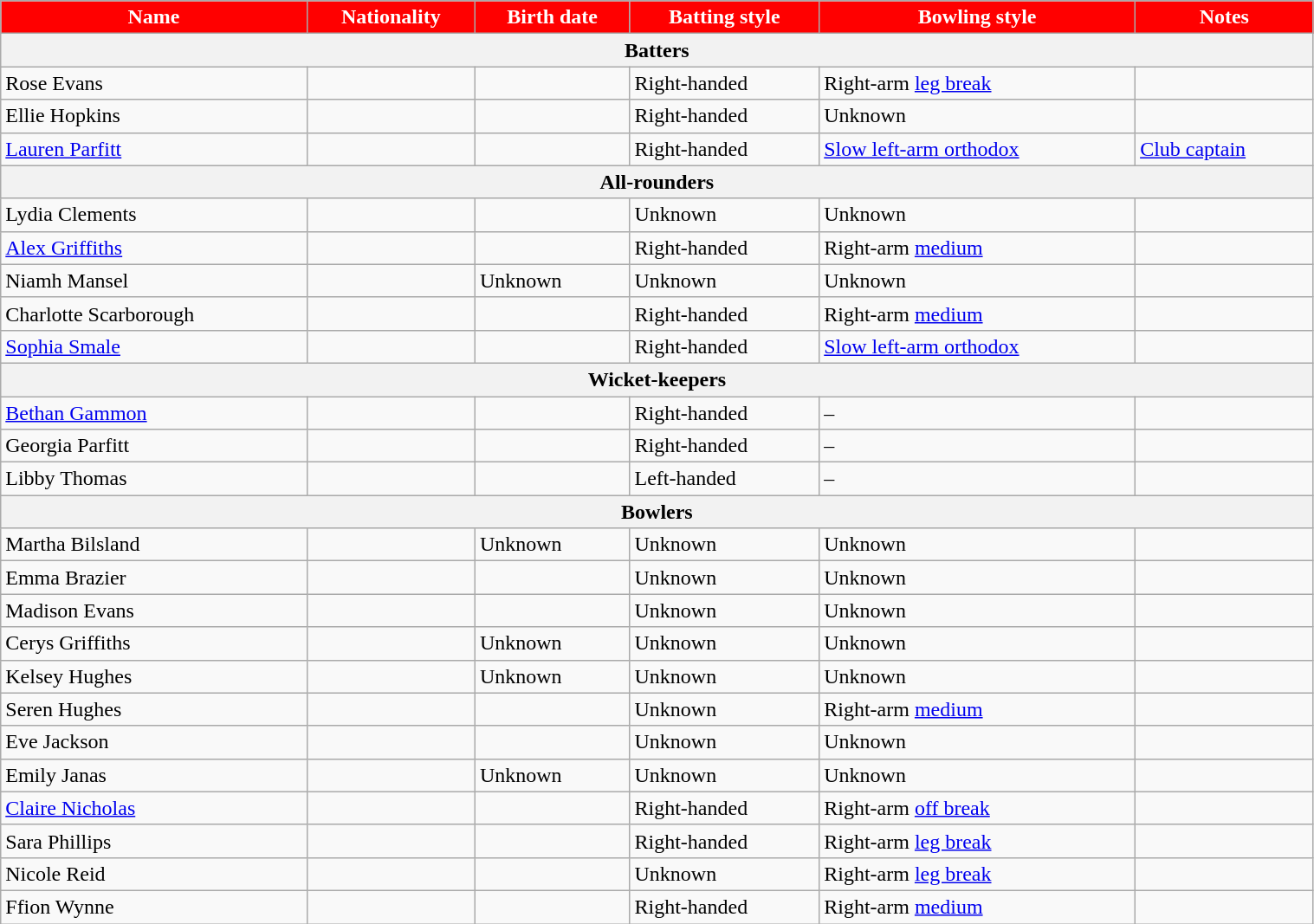<table class="wikitable"  style="width:80%;">
<tr>
<th style="background:#FF0000; color:white">Name</th>
<th style="background:#FF0000; color:white">Nationality</th>
<th style="background:#FF0000; color:white">Birth date</th>
<th style="background:#FF0000; color:white">Batting style</th>
<th style="background:#FF0000; color:white">Bowling style</th>
<th style="background:#FF0000; color:white">Notes</th>
</tr>
<tr>
<th colspan="6">Batters</th>
</tr>
<tr>
<td>Rose Evans</td>
<td style="text-align:center"></td>
<td></td>
<td>Right-handed</td>
<td>Right-arm <a href='#'>leg break</a></td>
<td></td>
</tr>
<tr>
<td>Ellie Hopkins</td>
<td style="text-align:center"></td>
<td></td>
<td>Right-handed</td>
<td>Unknown</td>
<td></td>
</tr>
<tr>
<td><a href='#'>Lauren Parfitt</a></td>
<td style="text-align:center"></td>
<td></td>
<td>Right-handed</td>
<td><a href='#'>Slow left-arm orthodox</a></td>
<td><a href='#'>Club captain</a></td>
</tr>
<tr>
<th colspan="6">All-rounders</th>
</tr>
<tr>
<td>Lydia Clements</td>
<td style="text-align:center"></td>
<td></td>
<td>Unknown</td>
<td>Unknown</td>
<td></td>
</tr>
<tr>
<td><a href='#'>Alex Griffiths</a></td>
<td style="text-align:center"></td>
<td></td>
<td>Right-handed</td>
<td>Right-arm <a href='#'>medium</a></td>
<td></td>
</tr>
<tr>
<td>Niamh Mansel</td>
<td style="text-align:center"></td>
<td>Unknown</td>
<td>Unknown</td>
<td>Unknown</td>
<td></td>
</tr>
<tr>
<td>Charlotte Scarborough</td>
<td style="text-align:center"></td>
<td></td>
<td>Right-handed</td>
<td>Right-arm <a href='#'>medium</a></td>
<td></td>
</tr>
<tr>
<td><a href='#'>Sophia Smale</a></td>
<td style="text-align:center"></td>
<td></td>
<td>Right-handed</td>
<td><a href='#'>Slow left-arm orthodox</a></td>
<td></td>
</tr>
<tr>
<th colspan="6">Wicket-keepers</th>
</tr>
<tr>
<td><a href='#'>Bethan Gammon</a></td>
<td style="text-align:center"></td>
<td></td>
<td>Right-handed</td>
<td>–</td>
<td></td>
</tr>
<tr>
<td>Georgia Parfitt</td>
<td style="text-align:center"></td>
<td></td>
<td>Right-handed</td>
<td>–</td>
<td></td>
</tr>
<tr>
<td>Libby Thomas</td>
<td style="text-align:center"></td>
<td></td>
<td>Left-handed</td>
<td>–</td>
<td></td>
</tr>
<tr>
<th colspan="6">Bowlers</th>
</tr>
<tr>
<td>Martha Bilsland</td>
<td style="text-align:center"></td>
<td>Unknown</td>
<td>Unknown</td>
<td>Unknown</td>
<td></td>
</tr>
<tr>
<td>Emma Brazier</td>
<td style="text-align:center"></td>
<td></td>
<td>Unknown</td>
<td>Unknown</td>
<td></td>
</tr>
<tr>
<td>Madison Evans</td>
<td style="text-align:center"></td>
<td></td>
<td>Unknown</td>
<td>Unknown</td>
<td></td>
</tr>
<tr>
<td>Cerys Griffiths</td>
<td style="text-align:center"></td>
<td>Unknown</td>
<td>Unknown</td>
<td>Unknown</td>
<td></td>
</tr>
<tr>
<td>Kelsey Hughes</td>
<td style="text-align:center"></td>
<td>Unknown</td>
<td>Unknown</td>
<td>Unknown</td>
<td></td>
</tr>
<tr>
<td>Seren Hughes</td>
<td style="text-align:center"></td>
<td></td>
<td>Unknown</td>
<td>Right-arm <a href='#'>medium</a></td>
<td></td>
</tr>
<tr>
<td>Eve Jackson</td>
<td style="text-align:center"></td>
<td></td>
<td>Unknown</td>
<td>Unknown</td>
<td></td>
</tr>
<tr>
<td>Emily Janas</td>
<td style="text-align:center"></td>
<td>Unknown</td>
<td>Unknown</td>
<td>Unknown</td>
<td></td>
</tr>
<tr>
<td><a href='#'>Claire Nicholas</a></td>
<td style="text-align:center"></td>
<td></td>
<td>Right-handed</td>
<td>Right-arm <a href='#'>off break</a></td>
<td></td>
</tr>
<tr>
<td>Sara Phillips</td>
<td style="text-align:center"></td>
<td></td>
<td>Right-handed</td>
<td>Right-arm <a href='#'>leg break</a></td>
<td></td>
</tr>
<tr>
<td>Nicole Reid</td>
<td style="text-align:center"></td>
<td></td>
<td>Unknown</td>
<td>Right-arm <a href='#'>leg break</a></td>
<td></td>
</tr>
<tr>
<td>Ffion Wynne</td>
<td style="text-align:center"></td>
<td></td>
<td>Right-handed</td>
<td>Right-arm <a href='#'>medium</a></td>
<td></td>
</tr>
</table>
